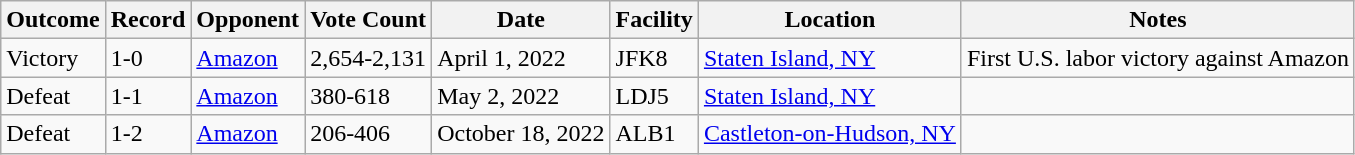<table class="wikitable">
<tr>
<th>Outcome</th>
<th>Record</th>
<th>Opponent</th>
<th>Vote Count</th>
<th>Date</th>
<th>Facility</th>
<th>Location</th>
<th>Notes</th>
</tr>
<tr>
<td>Victory</td>
<td>1-0</td>
<td><a href='#'>Amazon</a></td>
<td>2,654-2,131</td>
<td>April 1, 2022</td>
<td>JFK8</td>
<td><a href='#'>Staten Island, NY</a></td>
<td>First U.S. labor victory against Amazon</td>
</tr>
<tr>
<td>Defeat</td>
<td>1-1</td>
<td><a href='#'>Amazon</a></td>
<td>380-618</td>
<td>May 2, 2022</td>
<td>LDJ5</td>
<td><a href='#'>Staten Island, NY</a></td>
<td></td>
</tr>
<tr>
<td>Defeat</td>
<td>1-2</td>
<td><a href='#'>Amazon</a></td>
<td>206-406</td>
<td>October 18, 2022</td>
<td>ALB1</td>
<td><a href='#'>Castleton-on-Hudson, NY</a></td>
<td></td>
</tr>
</table>
